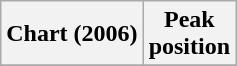<table class="wikitable sortable plainrowheaders" style="text-align:center">
<tr>
<th scope="col">Chart (2006)</th>
<th scope="col">Peak<br> position</th>
</tr>
<tr>
</tr>
</table>
